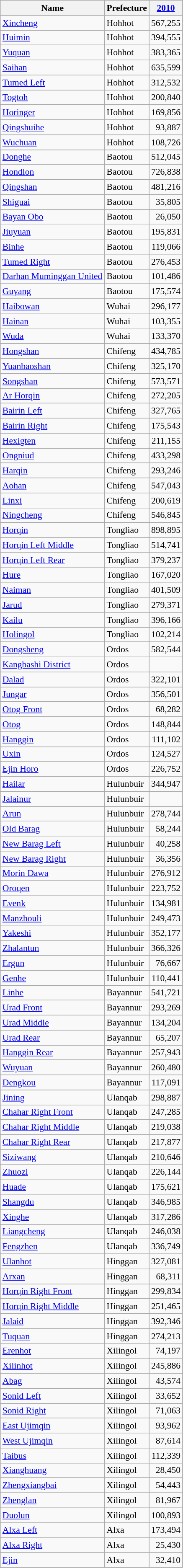<table class="wikitable sortable" style="font-size:90%;" align="center">
<tr>
<th>Name</th>
<th>Prefecture</th>
<th><a href='#'>2010</a></th>
</tr>
<tr>
<td><a href='#'>Xincheng</a></td>
<td>Hohhot</td>
<td style="text-align: right;">567,255</td>
</tr>
<tr>
<td><a href='#'>Huimin</a></td>
<td>Hohhot</td>
<td style="text-align: right;">394,555</td>
</tr>
<tr>
<td><a href='#'>Yuquan</a></td>
<td>Hohhot</td>
<td style="text-align: right;">383,365</td>
</tr>
<tr>
<td><a href='#'>Saihan</a></td>
<td>Hohhot</td>
<td style="text-align: right;">635,599</td>
</tr>
<tr>
<td><a href='#'>Tumed Left</a></td>
<td>Hohhot</td>
<td style="text-align: right;">312,532</td>
</tr>
<tr>
<td><a href='#'>Togtoh</a></td>
<td>Hohhot</td>
<td style="text-align: right;">200,840</td>
</tr>
<tr>
<td><a href='#'>Horinger</a></td>
<td>Hohhot</td>
<td style="text-align: right;">169,856</td>
</tr>
<tr>
<td><a href='#'>Qingshuihe</a></td>
<td>Hohhot</td>
<td style="text-align: right;">93,887</td>
</tr>
<tr>
<td><a href='#'>Wuchuan</a></td>
<td>Hohhot</td>
<td style="text-align: right;">108,726</td>
</tr>
<tr>
</tr>
<tr>
<td><a href='#'>Donghe</a></td>
<td>Baotou</td>
<td style="text-align: right;">512,045</td>
</tr>
<tr>
<td><a href='#'>Hondlon</a></td>
<td>Baotou</td>
<td style="text-align: right;">726,838</td>
</tr>
<tr>
<td><a href='#'>Qingshan</a></td>
<td>Baotou</td>
<td style="text-align: right;">481,216</td>
</tr>
<tr>
<td><a href='#'>Shiguai</a></td>
<td>Baotou</td>
<td style="text-align: right;">35,805</td>
</tr>
<tr>
<td><a href='#'>Bayan Obo</a></td>
<td>Baotou</td>
<td style="text-align: right;">26,050</td>
</tr>
<tr>
<td><a href='#'>Jiuyuan</a></td>
<td>Baotou</td>
<td style="text-align: right;">195,831</td>
</tr>
<tr>
<td><a href='#'>Binhe</a></td>
<td>Baotou</td>
<td style="text-align: right;">119,066</td>
</tr>
<tr>
<td><a href='#'>Tumed Right</a></td>
<td>Baotou</td>
<td style="text-align: right;">276,453</td>
</tr>
<tr>
<td><a href='#'>Darhan Muminggan United</a></td>
<td>Baotou</td>
<td style="text-align: right;">101,486</td>
</tr>
<tr>
<td><a href='#'>Guyang</a></td>
<td>Baotou</td>
<td style="text-align: right;">175,574</td>
</tr>
<tr>
</tr>
<tr>
<td><a href='#'>Haibowan</a></td>
<td>Wuhai</td>
<td style="text-align: right;">296,177</td>
</tr>
<tr>
<td><a href='#'>Hainan</a></td>
<td>Wuhai</td>
<td style="text-align: right;">103,355</td>
</tr>
<tr>
<td><a href='#'>Wuda</a></td>
<td>Wuhai</td>
<td style="text-align: right;">133,370</td>
</tr>
<tr>
</tr>
<tr>
<td><a href='#'>Hongshan</a></td>
<td>Chifeng</td>
<td style="text-align: right;">434,785</td>
</tr>
<tr>
<td><a href='#'>Yuanbaoshan</a></td>
<td>Chifeng</td>
<td style="text-align: right;">325,170</td>
</tr>
<tr>
<td><a href='#'>Songshan</a></td>
<td>Chifeng</td>
<td style="text-align: right;">573,571</td>
</tr>
<tr>
<td><a href='#'>Ar Horqin</a></td>
<td>Chifeng</td>
<td style="text-align: right;">272,205</td>
</tr>
<tr>
<td><a href='#'>Bairin Left</a></td>
<td>Chifeng</td>
<td style="text-align: right;">327,765</td>
</tr>
<tr>
<td><a href='#'>Bairin Right</a></td>
<td>Chifeng</td>
<td style="text-align: right;">175,543</td>
</tr>
<tr>
<td><a href='#'>Hexigten</a></td>
<td>Chifeng</td>
<td style="text-align: right;">211,155</td>
</tr>
<tr>
<td><a href='#'>Ongniud</a></td>
<td>Chifeng</td>
<td style="text-align: right;">433,298</td>
</tr>
<tr>
<td><a href='#'>Harqin</a></td>
<td>Chifeng</td>
<td style="text-align: right;">293,246</td>
</tr>
<tr>
<td><a href='#'>Aohan</a></td>
<td>Chifeng</td>
<td style="text-align: right;">547,043</td>
</tr>
<tr>
<td><a href='#'>Linxi</a></td>
<td>Chifeng</td>
<td style="text-align: right;">200,619</td>
</tr>
<tr>
<td><a href='#'>Ningcheng</a></td>
<td>Chifeng</td>
<td style="text-align: right;">546,845</td>
</tr>
<tr>
</tr>
<tr>
<td><a href='#'>Horqin</a></td>
<td>Tongliao</td>
<td style="text-align: right;">898,895</td>
</tr>
<tr>
<td><a href='#'>Horqin Left Middle</a></td>
<td>Tongliao</td>
<td style="text-align: right;">514,741</td>
</tr>
<tr>
<td><a href='#'>Horqin Left Rear</a></td>
<td>Tongliao</td>
<td style="text-align: right;">379,237</td>
</tr>
<tr>
<td><a href='#'>Hure</a></td>
<td>Tongliao</td>
<td style="text-align: right;">167,020</td>
</tr>
<tr>
<td><a href='#'>Naiman</a></td>
<td>Tongliao</td>
<td style="text-align: right;">401,509</td>
</tr>
<tr>
<td><a href='#'>Jarud</a></td>
<td>Tongliao</td>
<td style="text-align: right;">279,371</td>
</tr>
<tr>
<td><a href='#'>Kailu</a></td>
<td>Tongliao</td>
<td style="text-align: right;">396,166</td>
</tr>
<tr>
<td><a href='#'>Holingol</a></td>
<td>Tongliao</td>
<td style="text-align: right;">102,214</td>
</tr>
<tr>
</tr>
<tr>
<td><a href='#'>Dongsheng</a></td>
<td>Ordos</td>
<td style="text-align: right;">582,544</td>
</tr>
<tr>
<td><a href='#'>Kangbashi District</a></td>
<td>Ordos</td>
<td style="text-align: right;"></td>
</tr>
<tr>
<td><a href='#'>Dalad</a></td>
<td>Ordos</td>
<td style="text-align: right;">322,101</td>
</tr>
<tr>
<td><a href='#'>Jungar</a></td>
<td>Ordos</td>
<td style="text-align: right;">356,501</td>
</tr>
<tr>
<td><a href='#'>Otog Front</a></td>
<td>Ordos</td>
<td style="text-align: right;">68,282</td>
</tr>
<tr>
<td><a href='#'>Otog</a></td>
<td>Ordos</td>
<td style="text-align: right;">148,844</td>
</tr>
<tr>
<td><a href='#'>Hanggin</a></td>
<td>Ordos</td>
<td style="text-align: right;">111,102</td>
</tr>
<tr>
<td><a href='#'>Uxin</a></td>
<td>Ordos</td>
<td style="text-align: right;">124,527</td>
</tr>
<tr>
<td><a href='#'>Ejin Horo</a></td>
<td>Ordos</td>
<td style="text-align: right;">226,752</td>
</tr>
<tr>
</tr>
<tr>
<td><a href='#'>Hailar</a></td>
<td>Hulunbuir</td>
<td style="text-align: right;">344,947</td>
</tr>
<tr>
<td><a href='#'>Jalainur</a></td>
<td>Hulunbuir</td>
<td style="text-align: right;"></td>
</tr>
<tr>
<td><a href='#'>Arun</a></td>
<td>Hulunbuir</td>
<td style="text-align: right;">278,744</td>
</tr>
<tr>
<td><a href='#'>Old Barag</a></td>
<td>Hulunbuir</td>
<td style="text-align: right;">58,244</td>
</tr>
<tr>
<td><a href='#'>New Barag Left</a></td>
<td>Hulunbuir</td>
<td style="text-align: right;">40,258</td>
</tr>
<tr>
<td><a href='#'>New Barag Right</a></td>
<td>Hulunbuir</td>
<td style="text-align: right;">36,356</td>
</tr>
<tr>
<td><a href='#'>Morin Dawa</a></td>
<td>Hulunbuir</td>
<td style="text-align: right;">276,912</td>
</tr>
<tr>
<td><a href='#'>Oroqen</a></td>
<td>Hulunbuir</td>
<td style="text-align: right;">223,752</td>
</tr>
<tr>
<td><a href='#'>Evenk</a></td>
<td>Hulunbuir</td>
<td style="text-align: right;">134,981</td>
</tr>
<tr>
<td><a href='#'>Manzhouli</a></td>
<td>Hulunbuir</td>
<td style="text-align: right;">249,473</td>
</tr>
<tr>
<td><a href='#'>Yakeshi</a></td>
<td>Hulunbuir</td>
<td style="text-align: right;">352,177</td>
</tr>
<tr>
<td><a href='#'>Zhalantun</a></td>
<td>Hulunbuir</td>
<td style="text-align: right;">366,326</td>
</tr>
<tr>
<td><a href='#'>Ergun</a></td>
<td>Hulunbuir</td>
<td style="text-align: right;">76,667</td>
</tr>
<tr>
<td><a href='#'>Genhe</a></td>
<td>Hulunbuir</td>
<td style="text-align: right;">110,441</td>
</tr>
<tr>
</tr>
<tr>
<td><a href='#'>Linhe</a></td>
<td>Bayannur</td>
<td style="text-align: right;">541,721</td>
</tr>
<tr>
<td><a href='#'>Urad Front</a></td>
<td>Bayannur</td>
<td style="text-align: right;">293,269</td>
</tr>
<tr>
<td><a href='#'>Urad Middle</a></td>
<td>Bayannur</td>
<td style="text-align: right;">134,204</td>
</tr>
<tr>
<td><a href='#'>Urad Rear</a></td>
<td>Bayannur</td>
<td style="text-align: right;">65,207</td>
</tr>
<tr>
<td><a href='#'>Hanggin Rear</a></td>
<td>Bayannur</td>
<td style="text-align: right;">257,943</td>
</tr>
<tr>
<td><a href='#'>Wuyuan</a></td>
<td>Bayannur</td>
<td style="text-align: right;">260,480</td>
</tr>
<tr>
<td><a href='#'>Dengkou</a></td>
<td>Bayannur</td>
<td style="text-align: right;">117,091</td>
</tr>
<tr>
</tr>
<tr>
<td><a href='#'>Jining</a></td>
<td>Ulanqab</td>
<td style="text-align: right;">298,887</td>
</tr>
<tr>
<td><a href='#'>Chahar Right Front</a></td>
<td>Ulanqab</td>
<td style="text-align: right;">247,285</td>
</tr>
<tr>
<td><a href='#'>Chahar Right Middle</a></td>
<td>Ulanqab</td>
<td style="text-align: right;">219,038</td>
</tr>
<tr>
<td><a href='#'>Chahar Right Rear</a></td>
<td>Ulanqab</td>
<td style="text-align: right;">217,877</td>
</tr>
<tr>
<td><a href='#'>Siziwang</a></td>
<td>Ulanqab</td>
<td style="text-align: right;">210,646</td>
</tr>
<tr>
<td><a href='#'>Zhuozi</a></td>
<td>Ulanqab</td>
<td style="text-align: right;">226,144</td>
</tr>
<tr>
<td><a href='#'>Huade</a></td>
<td>Ulanqab</td>
<td style="text-align: right;">175,621</td>
</tr>
<tr>
<td><a href='#'>Shangdu</a></td>
<td>Ulanqab</td>
<td style="text-align: right;">346,985</td>
</tr>
<tr>
<td><a href='#'>Xinghe</a></td>
<td>Ulanqab</td>
<td style="text-align: right;">317,286</td>
</tr>
<tr>
<td><a href='#'>Liangcheng</a></td>
<td>Ulanqab</td>
<td style="text-align: right;">246,038</td>
</tr>
<tr>
<td><a href='#'>Fengzhen</a></td>
<td>Ulanqab</td>
<td style="text-align: right;">336,749</td>
</tr>
<tr>
</tr>
<tr>
<td><a href='#'>Ulanhot</a></td>
<td>Hinggan</td>
<td style="text-align: right;">327,081</td>
</tr>
<tr>
<td><a href='#'>Arxan</a></td>
<td>Hinggan</td>
<td style="text-align: right;">68,311</td>
</tr>
<tr>
<td><a href='#'>Horqin Right Front</a></td>
<td>Hinggan</td>
<td style="text-align: right;">299,834</td>
</tr>
<tr>
<td><a href='#'>Horqin Right Middle</a></td>
<td>Hinggan</td>
<td style="text-align: right;">251,465</td>
</tr>
<tr>
<td><a href='#'>Jalaid</a></td>
<td>Hinggan</td>
<td style="text-align: right;">392,346</td>
</tr>
<tr>
<td><a href='#'>Tuquan</a></td>
<td>Hinggan</td>
<td style="text-align: right;">274,213</td>
</tr>
<tr>
</tr>
<tr>
<td><a href='#'>Erenhot</a></td>
<td>Xilingol</td>
<td style="text-align: right;">74,197</td>
</tr>
<tr>
<td><a href='#'>Xilinhot</a></td>
<td>Xilingol</td>
<td style="text-align: right;">245,886</td>
</tr>
<tr>
<td><a href='#'>Abag</a></td>
<td>Xilingol</td>
<td style="text-align: right;">43,574</td>
</tr>
<tr>
<td><a href='#'>Sonid Left</a></td>
<td>Xilingol</td>
<td style="text-align: right;">33,652</td>
</tr>
<tr>
<td><a href='#'>Sonid Right</a></td>
<td>Xilingol</td>
<td style="text-align: right;">71,063</td>
</tr>
<tr>
<td><a href='#'>East Ujimqin</a></td>
<td>Xilingol</td>
<td style="text-align: right;">93,962</td>
</tr>
<tr>
<td><a href='#'>West Ujimqin</a></td>
<td>Xilingol</td>
<td style="text-align: right;">87,614</td>
</tr>
<tr>
<td><a href='#'>Taibus</a></td>
<td>Xilingol</td>
<td style="text-align: right;">112,339</td>
</tr>
<tr>
<td><a href='#'>Xianghuang</a></td>
<td>Xilingol</td>
<td style="text-align: right;">28,450</td>
</tr>
<tr>
<td><a href='#'>Zhengxiangbai</a></td>
<td>Xilingol</td>
<td style="text-align: right;">54,443</td>
</tr>
<tr>
<td><a href='#'>Zhenglan</a></td>
<td>Xilingol</td>
<td style="text-align: right;">81,967</td>
</tr>
<tr>
<td><a href='#'>Duolun</a></td>
<td>Xilingol</td>
<td style="text-align: right;">100,893</td>
</tr>
<tr>
</tr>
<tr>
<td><a href='#'>Alxa Left</a></td>
<td>Alxa</td>
<td style="text-align: right;">173,494</td>
</tr>
<tr>
<td><a href='#'>Alxa Right</a></td>
<td>Alxa</td>
<td style="text-align: right;">25,430</td>
</tr>
<tr>
<td><a href='#'>Ejin</a></td>
<td>Alxa</td>
<td style="text-align: right;">32,410</td>
</tr>
</table>
